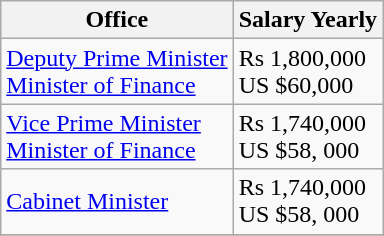<table class="wikitable">
<tr>
<th>Office</th>
<th>Salary Yearly</th>
</tr>
<tr>
<td><a href='#'>Deputy Prime Minister</a><br><a href='#'>Minister of Finance</a></td>
<td>Rs 1,800,000<br>US $60,000</td>
</tr>
<tr>
<td><a href='#'>Vice Prime Minister</a><br><a href='#'>Minister of Finance</a></td>
<td>Rs 1,740,000<br>US $58, 000</td>
</tr>
<tr>
<td><a href='#'>Cabinet Minister</a></td>
<td>Rs 1,740,000<br>US $58, 000</td>
</tr>
<tr>
</tr>
</table>
